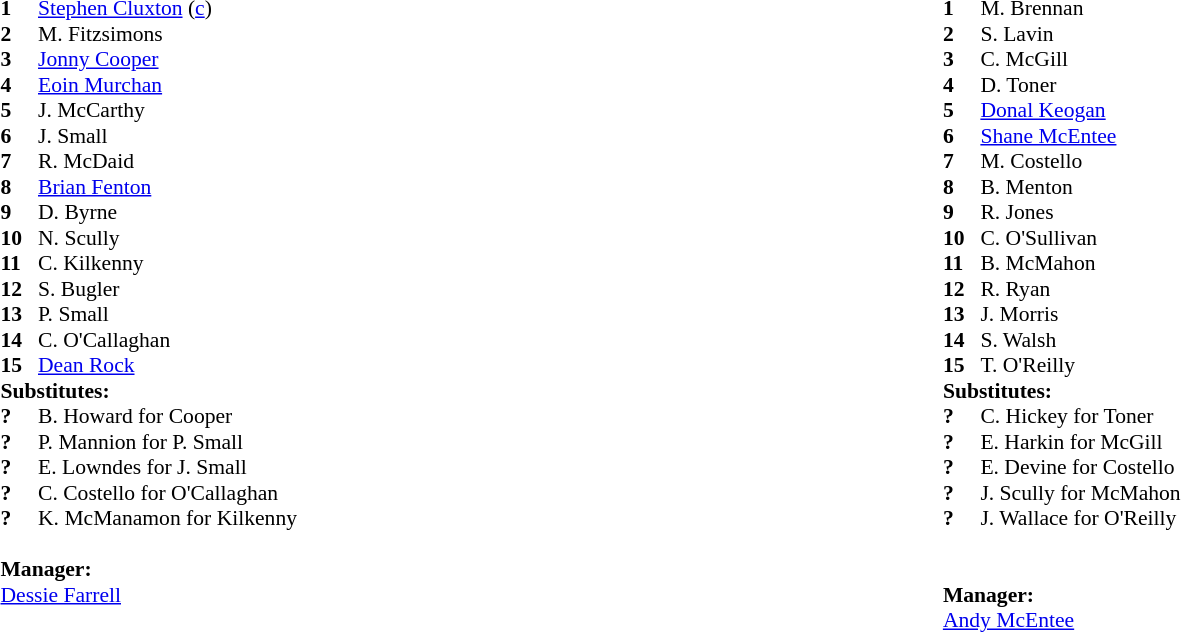<table style="width:75%;">
<tr>
<td style="vertical-align:top; width:50%;"><br><table style="font-size: 90%" cellspacing="0" cellpadding="0">
<tr>
<th width=25></th>
</tr>
<tr>
<td><strong>1</strong></td>
<td><a href='#'>Stephen Cluxton</a> (<a href='#'>c</a>)</td>
</tr>
<tr>
<td><strong>2</strong></td>
<td>M. Fitzsimons</td>
</tr>
<tr>
<td><strong>3</strong></td>
<td><a href='#'>Jonny Cooper</a></td>
</tr>
<tr>
<td><strong>4</strong></td>
<td><a href='#'>Eoin Murchan</a></td>
</tr>
<tr>
<td><strong>5</strong></td>
<td>J. McCarthy</td>
</tr>
<tr>
<td><strong>6</strong></td>
<td>J. Small</td>
</tr>
<tr>
<td><strong>7</strong></td>
<td>R. McDaid</td>
</tr>
<tr>
<td><strong>8</strong></td>
<td><a href='#'>Brian Fenton</a></td>
</tr>
<tr>
<td><strong>9</strong></td>
<td>D. Byrne</td>
</tr>
<tr>
<td><strong>10</strong></td>
<td>N. Scully</td>
</tr>
<tr>
<td><strong>11</strong></td>
<td>C. Kilkenny</td>
</tr>
<tr>
<td><strong>12</strong></td>
<td>S. Bugler</td>
</tr>
<tr>
<td><strong>13</strong></td>
<td>P. Small</td>
</tr>
<tr>
<td><strong>14</strong></td>
<td>C. O'Callaghan</td>
</tr>
<tr>
<td><strong>15</strong></td>
<td><a href='#'>Dean Rock</a></td>
</tr>
<tr>
<td colspan=3><strong>Substitutes:</strong></td>
</tr>
<tr>
<td><strong>?</strong></td>
<td>B. Howard for Cooper</td>
</tr>
<tr>
<td><strong>?</strong></td>
<td>P. Mannion for P. Small</td>
</tr>
<tr>
<td><strong>?</strong></td>
<td>E. Lowndes for J. Small</td>
</tr>
<tr>
<td><strong>?</strong></td>
<td>C. Costello for O'Callaghan</td>
</tr>
<tr>
<td><strong>?</strong></td>
<td>K. McManamon for Kilkenny</td>
</tr>
<tr>
<td colspan=3><br><strong>Manager:</strong></td>
</tr>
<tr>
<td colspan="4"><a href='#'>Dessie Farrell</a></td>
</tr>
</table>
</td>
<td style="vertical-align:top; width:50%"><br><table style="font-size: 90%" cellspacing="0" cellpadding="0" align=center>
<tr>
<th width="25"></th>
</tr>
<tr>
<td><strong>1</strong></td>
<td>M. Brennan</td>
</tr>
<tr>
<td><strong>2</strong></td>
<td>S. Lavin</td>
</tr>
<tr>
<td><strong>3</strong></td>
<td>C. McGill</td>
</tr>
<tr>
<td><strong>4</strong></td>
<td>D. Toner</td>
</tr>
<tr>
<td><strong>5</strong></td>
<td><a href='#'>Donal Keogan</a></td>
</tr>
<tr>
<td><strong>6</strong></td>
<td><a href='#'>Shane McEntee</a></td>
</tr>
<tr>
<td><strong>7</strong></td>
<td>M. Costello</td>
</tr>
<tr>
<td><strong>8</strong></td>
<td>B. Menton</td>
</tr>
<tr>
<td><strong>9</strong></td>
<td>R. Jones</td>
</tr>
<tr>
<td><strong>10</strong></td>
<td>C. O'Sullivan</td>
</tr>
<tr>
<td><strong>11</strong></td>
<td>B. McMahon</td>
</tr>
<tr>
<td><strong>12</strong></td>
<td>R. Ryan</td>
</tr>
<tr>
<td><strong>13</strong></td>
<td>J. Morris</td>
</tr>
<tr>
<td><strong>14</strong></td>
<td>S. Walsh</td>
</tr>
<tr>
<td><strong>15</strong></td>
<td>T. O'Reilly</td>
</tr>
<tr>
<td colspan=3><strong>Substitutes:</strong></td>
</tr>
<tr>
<td><strong>?</strong></td>
<td>C. Hickey for Toner</td>
</tr>
<tr>
<td><strong>?</strong></td>
<td>E. Harkin for McGill</td>
</tr>
<tr>
<td><strong>?</strong></td>
<td>E. Devine for Costello</td>
</tr>
<tr>
<td><strong>?</strong></td>
<td>J. Scully for McMahon</td>
</tr>
<tr>
<td><strong>?</strong></td>
<td>J. Wallace for O'Reilly</td>
</tr>
<tr>
<td><br></td>
</tr>
<tr>
<td colspan=3><br><strong>Manager:</strong></td>
</tr>
<tr>
<td colspan="4"><a href='#'>Andy McEntee</a></td>
</tr>
</table>
</td>
</tr>
</table>
